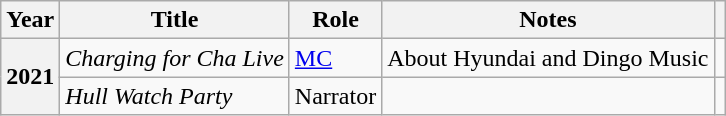<table class="wikitable plainrowheaders sortable">
<tr>
<th scope="col">Year</th>
<th scope="col">Title</th>
<th scope="col">Role</th>
<th scope="col">Notes</th>
<th scope="col" class="unsortable"></th>
</tr>
<tr>
<th scope="row" rowspan="2">2021</th>
<td><em>Charging for Cha Live</em></td>
<td><a href='#'>MC</a></td>
<td>About Hyundai and Dingo Music</td>
<td style="text-align:center"></td>
</tr>
<tr>
<td><em>Hull Watch Party </em></td>
<td>Narrator</td>
<td></td>
<td style="text-align:center"></td>
</tr>
</table>
